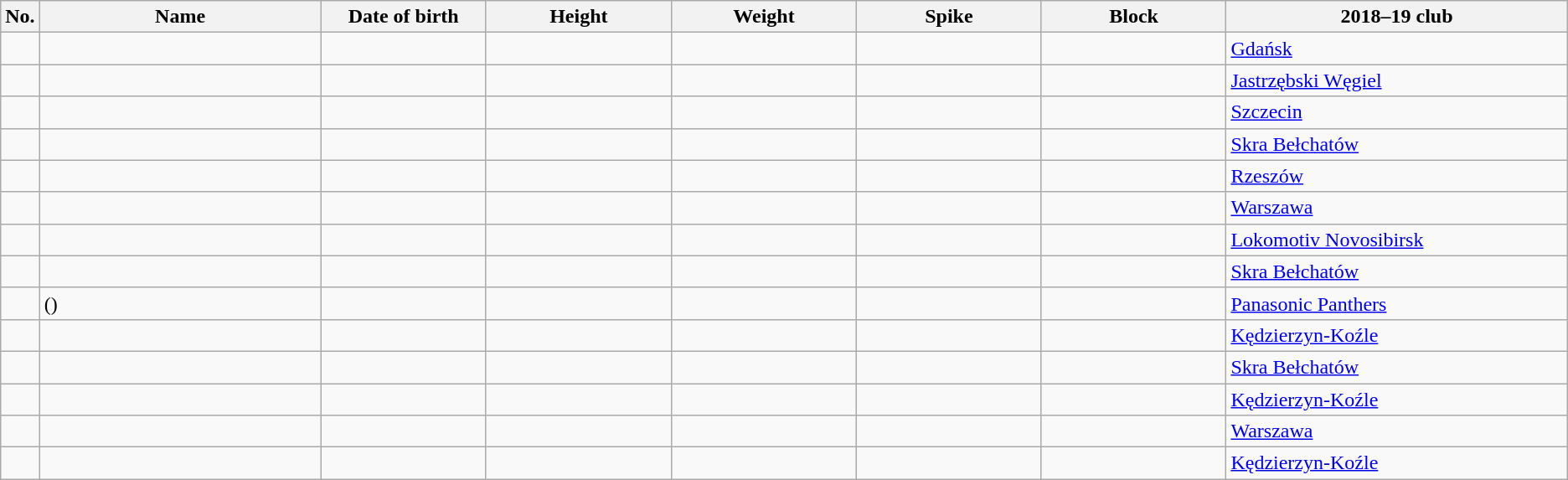<table class="wikitable sortable" style="font-size:100%; text-align:center">
<tr>
<th>No.</th>
<th style="width:14em">Name</th>
<th style="width:8em">Date of birth</th>
<th style="width:9em">Height</th>
<th style="width:9em">Weight</th>
<th style="width:9em">Spike</th>
<th style="width:9em">Block</th>
<th style="width:17em">2018–19 club</th>
</tr>
<tr>
<td></td>
<td align=left></td>
<td align=right></td>
<td></td>
<td></td>
<td></td>
<td></td>
<td align=left> <a href='#'>Gdańsk</a></td>
</tr>
<tr>
<td></td>
<td align=left></td>
<td align=right></td>
<td></td>
<td></td>
<td></td>
<td></td>
<td align=left> <a href='#'>Jastrzębski Węgiel</a></td>
</tr>
<tr>
<td></td>
<td align=left></td>
<td align=right></td>
<td></td>
<td></td>
<td></td>
<td></td>
<td align=left> <a href='#'>Szczecin</a></td>
</tr>
<tr>
<td></td>
<td align=left></td>
<td align=right></td>
<td></td>
<td></td>
<td></td>
<td></td>
<td align=left> <a href='#'>Skra Bełchatów</a></td>
</tr>
<tr>
<td></td>
<td align=left></td>
<td align=right></td>
<td></td>
<td></td>
<td></td>
<td></td>
<td align=left> <a href='#'>Rzeszów</a></td>
</tr>
<tr>
<td></td>
<td align=left></td>
<td align=right></td>
<td></td>
<td></td>
<td></td>
<td></td>
<td align=left> <a href='#'>Warszawa</a></td>
</tr>
<tr>
<td></td>
<td align=left></td>
<td align=right></td>
<td></td>
<td></td>
<td></td>
<td></td>
<td align=left> <a href='#'>Lokomotiv Novosibirsk</a></td>
</tr>
<tr>
<td></td>
<td align=left></td>
<td align=right></td>
<td></td>
<td></td>
<td></td>
<td></td>
<td align=left> <a href='#'>Skra Bełchatów</a></td>
</tr>
<tr>
<td></td>
<td align=left> ()</td>
<td align=right></td>
<td></td>
<td></td>
<td></td>
<td></td>
<td align=left> <a href='#'>Panasonic Panthers</a></td>
</tr>
<tr>
<td></td>
<td align=left></td>
<td align=right></td>
<td></td>
<td></td>
<td></td>
<td></td>
<td align=left> <a href='#'>Kędzierzyn-Koźle</a></td>
</tr>
<tr>
<td></td>
<td align=left></td>
<td align=right></td>
<td></td>
<td></td>
<td></td>
<td></td>
<td align=left> <a href='#'>Skra Bełchatów</a></td>
</tr>
<tr>
<td></td>
<td align=left></td>
<td align=right></td>
<td></td>
<td></td>
<td></td>
<td></td>
<td align=left> <a href='#'>Kędzierzyn-Koźle</a></td>
</tr>
<tr>
<td></td>
<td align=left></td>
<td align=right></td>
<td></td>
<td></td>
<td></td>
<td></td>
<td align=left> <a href='#'>Warszawa</a></td>
</tr>
<tr>
<td></td>
<td align=left></td>
<td align=right></td>
<td></td>
<td></td>
<td></td>
<td></td>
<td align=left> <a href='#'>Kędzierzyn-Koźle</a></td>
</tr>
</table>
